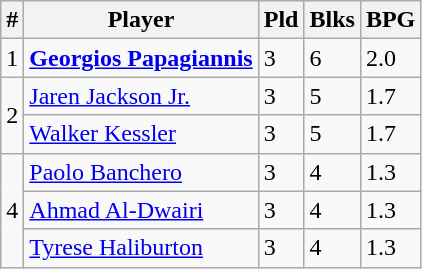<table class=wikitable width=auto>
<tr>
<th>#</th>
<th>Player</th>
<th>Pld</th>
<th>Blks</th>
<th>BPG</th>
</tr>
<tr>
<td>1</td>
<td> <strong><a href='#'>Georgios Papagiannis</a></strong></td>
<td>3</td>
<td>6</td>
<td>2.0</td>
</tr>
<tr>
<td rowspan=2>2</td>
<td> <a href='#'>Jaren Jackson Jr.</a></td>
<td>3</td>
<td>5</td>
<td>1.7</td>
</tr>
<tr>
<td> <a href='#'>Walker Kessler</a></td>
<td>3</td>
<td>5</td>
<td>1.7</td>
</tr>
<tr>
<td rowspan=3>4</td>
<td> <a href='#'>Paolo Banchero</a></td>
<td>3</td>
<td>4</td>
<td>1.3</td>
</tr>
<tr>
<td> <a href='#'>Ahmad Al-Dwairi</a></td>
<td>3</td>
<td>4</td>
<td>1.3</td>
</tr>
<tr>
<td> <a href='#'>Tyrese Haliburton</a></td>
<td>3</td>
<td>4</td>
<td>1.3</td>
</tr>
</table>
